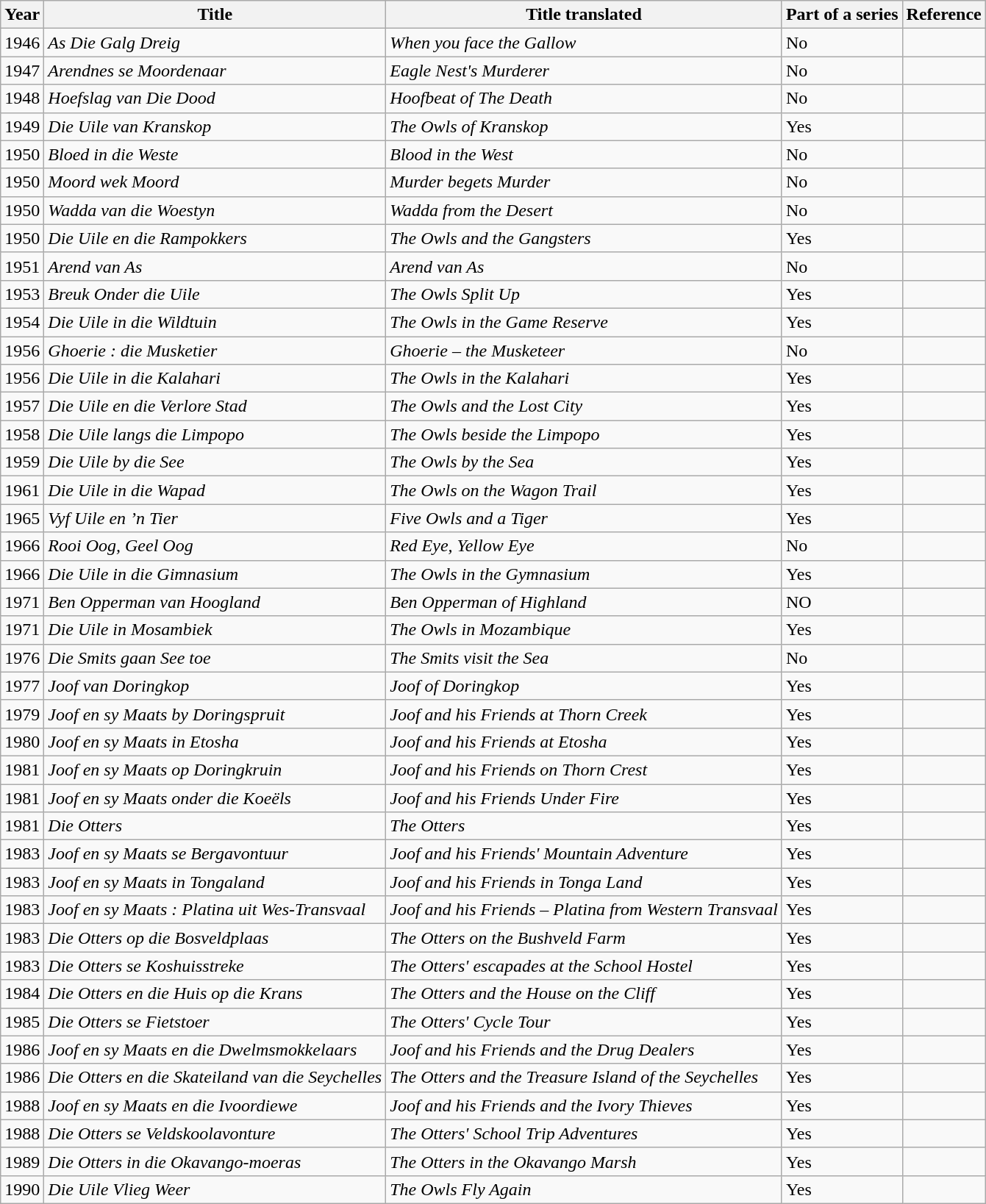<table class="sortable wikitable">
<tr>
<th align=center>Year</th>
<th align=center>Title</th>
<th align=center>Title translated</th>
<th align=center>Part of a series</th>
<th align=center>Reference</th>
</tr>
<tr>
<td>1946</td>
<td><em>As Die Galg Dreig</em></td>
<td><em>When you face the Gallow</em></td>
<td>No</td>
<td></td>
</tr>
<tr>
<td>1947</td>
<td><em>Arendnes se Moordenaar</em></td>
<td><em>Eagle Nest's Murderer</em></td>
<td>No</td>
<td></td>
</tr>
<tr>
<td>1948</td>
<td><em>Hoefslag van Die Dood</em></td>
<td><em>Hoofbeat of The Death</em></td>
<td>No</td>
<td></td>
</tr>
<tr>
<td>1949</td>
<td><em>Die Uile van Kranskop</em></td>
<td><em>The Owls of Kranskop</em></td>
<td>Yes</td>
<td></td>
</tr>
<tr>
<td>1950</td>
<td><em>Bloed in die Weste</em></td>
<td><em>Blood in the West</em></td>
<td>No</td>
<td></td>
</tr>
<tr>
<td>1950</td>
<td><em>Moord wek Moord</em></td>
<td><em>Murder begets Murder</em></td>
<td>No</td>
<td></td>
</tr>
<tr>
<td>1950</td>
<td><em>Wadda van die Woestyn</em></td>
<td><em>Wadda from the Desert</em></td>
<td>No</td>
<td></td>
</tr>
<tr>
<td>1950</td>
<td><em>Die Uile en die Rampokkers</em></td>
<td><em>The Owls and the Gangsters</em></td>
<td>Yes</td>
<td></td>
</tr>
<tr>
<td>1951</td>
<td><em>Arend van As</em></td>
<td><em>Arend van As</em></td>
<td>No</td>
<td></td>
</tr>
<tr>
<td>1953</td>
<td><em>Breuk Onder die Uile</em></td>
<td><em>The Owls Split Up</em></td>
<td>Yes</td>
<td></td>
</tr>
<tr>
<td>1954</td>
<td><em>Die Uile in die Wildtuin</em></td>
<td><em>The Owls in the Game Reserve</em></td>
<td>Yes</td>
<td></td>
</tr>
<tr>
<td>1956</td>
<td><em>Ghoerie : die Musketier</em></td>
<td><em>Ghoerie – the Musketeer</em></td>
<td>No</td>
<td></td>
</tr>
<tr>
<td>1956</td>
<td><em>Die Uile in die Kalahari</em></td>
<td><em>The Owls in the Kalahari</em></td>
<td>Yes</td>
<td></td>
</tr>
<tr>
<td>1957</td>
<td><em>Die Uile en die Verlore Stad</em></td>
<td><em>The Owls and the Lost City</em></td>
<td>Yes</td>
<td></td>
</tr>
<tr>
<td>1958</td>
<td><em>Die Uile langs die Limpopo</em></td>
<td><em>The Owls beside the Limpopo</em></td>
<td>Yes</td>
<td></td>
</tr>
<tr>
<td>1959</td>
<td><em>Die Uile by die See</em></td>
<td><em>The Owls by the Sea</em></td>
<td>Yes</td>
<td></td>
</tr>
<tr>
<td>1961</td>
<td><em>Die Uile in die Wapad</em></td>
<td><em>The Owls on the Wagon Trail</em></td>
<td>Yes</td>
<td></td>
</tr>
<tr>
<td>1965</td>
<td><em>Vyf Uile en ’n Tier</em></td>
<td><em>Five Owls and a Tiger</em></td>
<td>Yes</td>
<td></td>
</tr>
<tr>
<td>1966</td>
<td><em>Rooi Oog, Geel Oog</em></td>
<td><em>Red Eye, Yellow Eye</em></td>
<td>No</td>
<td></td>
</tr>
<tr>
<td>1966</td>
<td><em>Die Uile in die Gimnasium</em></td>
<td><em>The Owls in the Gymnasium</em></td>
<td>Yes</td>
<td></td>
</tr>
<tr>
<td>1971</td>
<td><em>Ben Opperman van Hoogland</em></td>
<td><em>Ben Opperman of Highland</em></td>
<td>NO</td>
<td></td>
</tr>
<tr>
<td>1971</td>
<td><em>Die Uile in Mosambiek</em></td>
<td><em>The Owls in Mozambique</em></td>
<td>Yes</td>
<td></td>
</tr>
<tr>
<td>1976</td>
<td><em>Die Smits gaan See toe</em></td>
<td><em>The Smits visit the Sea</em></td>
<td>No</td>
<td></td>
</tr>
<tr>
<td>1977</td>
<td><em>Joof van Doringkop</em></td>
<td><em>Joof of Doringkop</em></td>
<td>Yes</td>
<td></td>
</tr>
<tr>
<td>1979</td>
<td><em>Joof en sy Maats by Doringspruit</em></td>
<td><em>Joof and his Friends at Thorn Creek</em></td>
<td>Yes</td>
<td></td>
</tr>
<tr>
<td>1980</td>
<td><em>Joof en sy Maats in Etosha</em></td>
<td><em>Joof and his Friends at Etosha</em></td>
<td>Yes</td>
<td></td>
</tr>
<tr>
<td>1981</td>
<td><em>Joof en sy Maats op Doringkruin</em></td>
<td><em>Joof and his Friends on Thorn Crest</em></td>
<td>Yes</td>
<td></td>
</tr>
<tr>
<td>1981</td>
<td><em>Joof en sy Maats onder die Koeëls</em></td>
<td><em>Joof and his Friends Under Fire</em></td>
<td>Yes</td>
<td></td>
</tr>
<tr>
<td>1981</td>
<td><em>Die Otters</em></td>
<td><em>The Otters</em></td>
<td>Yes</td>
<td></td>
</tr>
<tr>
<td>1983</td>
<td><em>Joof en sy Maats se Bergavontuur</em></td>
<td><em>Joof and his Friends' Mountain Adventure</em></td>
<td>Yes</td>
<td></td>
</tr>
<tr>
<td>1983</td>
<td><em>Joof en sy Maats in Tongaland</em></td>
<td><em>Joof and his Friends in Tonga Land</em></td>
<td>Yes</td>
<td></td>
</tr>
<tr>
<td>1983</td>
<td><em>Joof en sy Maats : Platina uit Wes-Transvaal</em></td>
<td><em>Joof and his Friends – Platina from Western Transvaal</em></td>
<td>Yes</td>
<td></td>
</tr>
<tr>
<td>1983</td>
<td><em>Die Otters op die Bosveldplaas</em></td>
<td><em>The Otters on the Bushveld Farm</em></td>
<td>Yes</td>
<td></td>
</tr>
<tr>
<td>1983</td>
<td><em>Die Otters se Koshuisstreke</em></td>
<td><em>The Otters' escapades at the School Hostel</em></td>
<td>Yes</td>
<td></td>
</tr>
<tr>
<td>1984</td>
<td><em>Die Otters en die Huis op die Krans</em></td>
<td><em>The Otters and the House on the Cliff</em></td>
<td>Yes</td>
<td></td>
</tr>
<tr>
<td>1985</td>
<td><em>Die Otters se Fietstoer</em></td>
<td><em>The Otters' Cycle Tour</em></td>
<td>Yes</td>
<td></td>
</tr>
<tr>
<td>1986</td>
<td><em>Joof en sy Maats en die Dwelmsmokkelaars</em></td>
<td><em>Joof and his Friends and the Drug Dealers</em></td>
<td>Yes</td>
<td></td>
</tr>
<tr>
<td>1986</td>
<td><em>Die Otters en die Skateiland van die Seychelles</em></td>
<td><em>The Otters and the Treasure Island of the Seychelles</em></td>
<td>Yes</td>
<td></td>
</tr>
<tr>
<td>1988</td>
<td><em>Joof en sy Maats en die Ivoordiewe</em></td>
<td><em>Joof and his Friends and the Ivory Thieves</em></td>
<td>Yes</td>
<td></td>
</tr>
<tr>
<td>1988</td>
<td><em>Die Otters se Veldskoolavonture</em></td>
<td><em>The Otters' School Trip Adventures</em></td>
<td>Yes</td>
<td></td>
</tr>
<tr>
<td>1989</td>
<td><em>Die Otters in die Okavango-moeras</em></td>
<td><em>The Otters in the Okavango Marsh</em></td>
<td>Yes</td>
<td></td>
</tr>
<tr>
<td>1990</td>
<td><em>Die Uile Vlieg Weer</em></td>
<td><em>The Owls Fly Again</em></td>
<td>Yes</td>
<td></td>
</tr>
</table>
